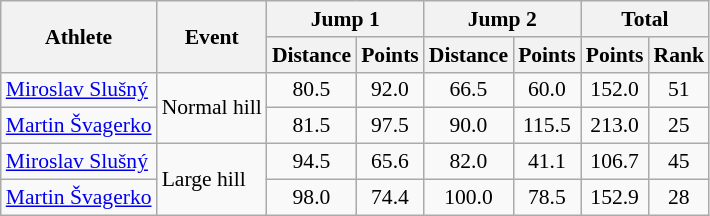<table class="wikitable" style="font-size:90%">
<tr>
<th rowspan="2">Athlete</th>
<th rowspan="2">Event</th>
<th colspan="2">Jump 1</th>
<th colspan="2">Jump 2</th>
<th colspan="2">Total</th>
</tr>
<tr>
<th>Distance</th>
<th>Points</th>
<th>Distance</th>
<th>Points</th>
<th>Points</th>
<th>Rank</th>
</tr>
<tr>
<td><a href='#'>Miroslav Slušný</a></td>
<td rowspan="2">Normal hill</td>
<td align="center">80.5</td>
<td align="center">92.0</td>
<td align="center">66.5</td>
<td align="center">60.0</td>
<td align="center">152.0</td>
<td align="center">51</td>
</tr>
<tr>
<td><a href='#'>Martin Švagerko</a></td>
<td align="center">81.5</td>
<td align="center">97.5</td>
<td align="center">90.0</td>
<td align="center">115.5</td>
<td align="center">213.0</td>
<td align="center">25</td>
</tr>
<tr>
<td><a href='#'>Miroslav Slušný</a></td>
<td rowspan="2">Large hill</td>
<td align="center">94.5</td>
<td align="center">65.6</td>
<td align="center">82.0</td>
<td align="center">41.1</td>
<td align="center">106.7</td>
<td align="center">45</td>
</tr>
<tr>
<td><a href='#'>Martin Švagerko</a></td>
<td align="center">98.0</td>
<td align="center">74.4</td>
<td align="center">100.0</td>
<td align="center">78.5</td>
<td align="center">152.9</td>
<td align="center">28</td>
</tr>
</table>
